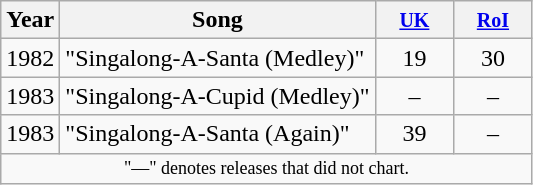<table class="wikitable">
<tr>
<th>Year</th>
<th>Song</th>
<th style="width:45px;"><small><a href='#'>UK</a></small><br></th>
<th style="width:45px;"><small><a href='#'>RoI</a></small></th>
</tr>
<tr>
<td rowspan="1">1982</td>
<td>"Singalong-A-Santa (Medley)"</td>
<td align=center>19</td>
<td align=center>30</td>
</tr>
<tr>
<td rowspan="1">1983</td>
<td>"Singalong-A-Cupid (Medley)"</td>
<td align=center>–</td>
<td align=center>–</td>
</tr>
<tr>
<td rowspan="1">1983</td>
<td>"Singalong-A-Santa (Again)"</td>
<td align=center>39</td>
<td align=center>–</td>
</tr>
<tr>
<td colspan="4" style="text-align:center; font-size:9pt;">"—" denotes releases that did not chart.</td>
</tr>
</table>
